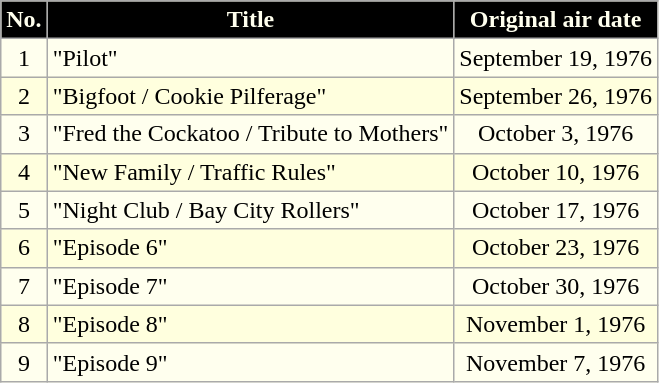<table class="wikitable" style="text-align:center; background:#FFFFEE">
<tr style="color:#FFFFEE">
<th style="background:#000000">No.</th>
<th style="background:#000000">Title</th>
<th style="background:#000000">Original air date</th>
</tr>
<tr>
<td>1</td>
<td align="left">"Pilot"</td>
<td>September 19, 1976</td>
</tr>
<tr bgcolor="FFFFDE">
<td>2</td>
<td align="left">"Bigfoot / Cookie Pilferage"</td>
<td>September 26, 1976</td>
</tr>
<tr>
<td>3</td>
<td align="left">"Fred the Cockatoo / Tribute to Mothers"</td>
<td>October 3, 1976</td>
</tr>
<tr bgcolor="FFFFDE">
<td>4</td>
<td align="left">"New Family / Traffic Rules"</td>
<td>October 10, 1976</td>
</tr>
<tr>
<td>5</td>
<td align="left">"Night Club / Bay City Rollers"</td>
<td>October 17, 1976</td>
</tr>
<tr bgcolor="FFFFDE">
<td>6</td>
<td align="left">"Episode 6"</td>
<td>October 23, 1976</td>
</tr>
<tr>
<td>7</td>
<td align="left">"Episode 7"</td>
<td>October 30, 1976</td>
</tr>
<tr bgcolor="FFFFDE">
<td>8</td>
<td align="left">"Episode 8"</td>
<td>November 1, 1976</td>
</tr>
<tr>
<td>9</td>
<td align="left">"Episode 9"</td>
<td>November 7, 1976</td>
</tr>
</table>
